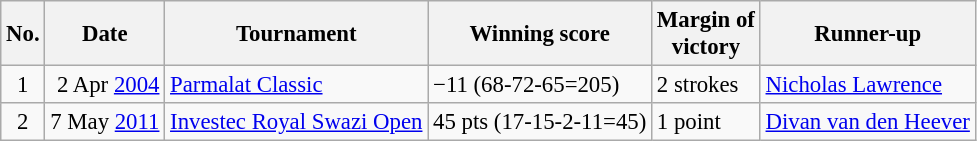<table class="wikitable" style="font-size:95%;">
<tr>
<th>No.</th>
<th>Date</th>
<th>Tournament</th>
<th>Winning score</th>
<th>Margin of<br>victory</th>
<th>Runner-up</th>
</tr>
<tr>
<td align=center>1</td>
<td align=right>2 Apr <a href='#'>2004</a></td>
<td><a href='#'>Parmalat Classic</a></td>
<td>−11 (68-72-65=205)</td>
<td>2 strokes</td>
<td> <a href='#'>Nicholas Lawrence</a></td>
</tr>
<tr>
<td align=center>2</td>
<td align=right>7 May <a href='#'>2011</a></td>
<td><a href='#'>Investec Royal Swazi Open</a></td>
<td>45 pts (17-15-2-11=45)</td>
<td>1 point</td>
<td> <a href='#'>Divan van den Heever</a></td>
</tr>
</table>
